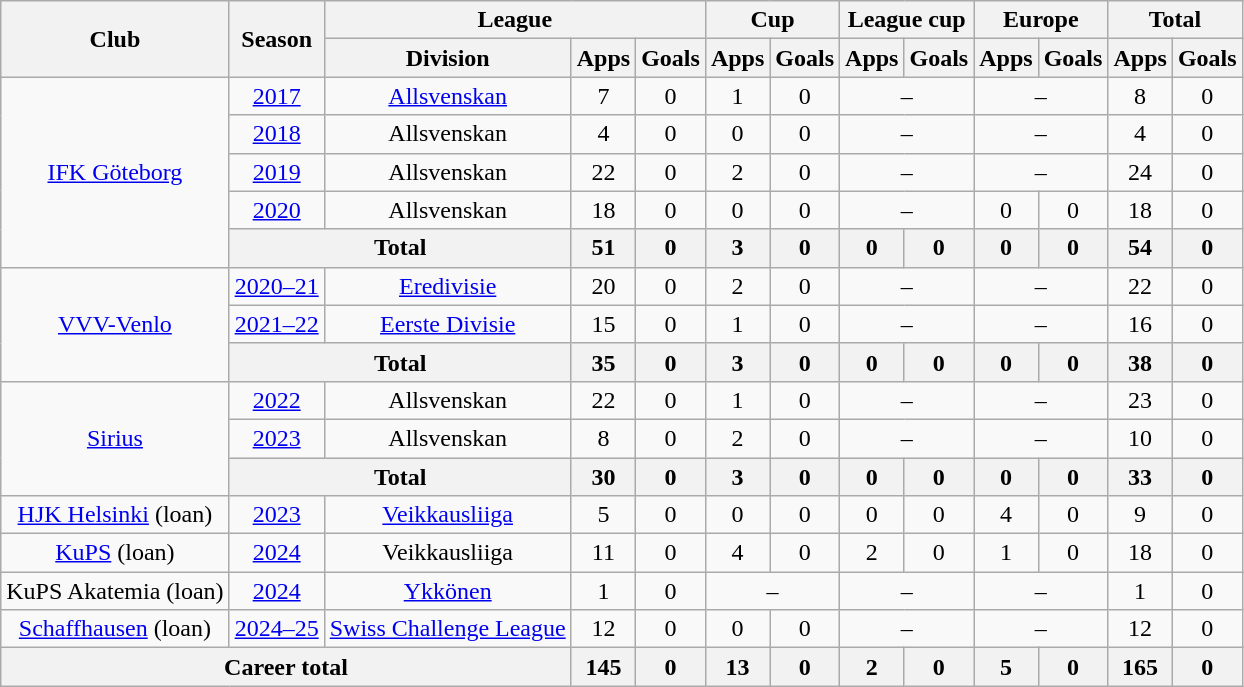<table class="wikitable" style="text-align:center">
<tr>
<th rowspan="2">Club</th>
<th rowspan="2">Season</th>
<th colspan="3">League</th>
<th colspan="2">Cup</th>
<th colspan="2">League cup</th>
<th colspan="2">Europe</th>
<th colspan="2">Total</th>
</tr>
<tr>
<th>Division</th>
<th>Apps</th>
<th>Goals</th>
<th>Apps</th>
<th>Goals</th>
<th>Apps</th>
<th>Goals</th>
<th>Apps</th>
<th>Goals</th>
<th>Apps</th>
<th>Goals</th>
</tr>
<tr>
<td rowspan=5><a href='#'>IFK Göteborg</a></td>
<td><a href='#'>2017</a></td>
<td><a href='#'>Allsvenskan</a></td>
<td>7</td>
<td>0</td>
<td>1</td>
<td>0</td>
<td colspan=2>–</td>
<td colspan=2>–</td>
<td>8</td>
<td>0</td>
</tr>
<tr>
<td><a href='#'>2018</a></td>
<td>Allsvenskan</td>
<td>4</td>
<td>0</td>
<td>0</td>
<td>0</td>
<td colspan=2>–</td>
<td colspan=2>–</td>
<td>4</td>
<td>0</td>
</tr>
<tr>
<td><a href='#'>2019</a></td>
<td>Allsvenskan</td>
<td>22</td>
<td>0</td>
<td>2</td>
<td>0</td>
<td colspan=2>–</td>
<td colspan=2>–</td>
<td>24</td>
<td>0</td>
</tr>
<tr>
<td><a href='#'>2020</a></td>
<td>Allsvenskan</td>
<td>18</td>
<td>0</td>
<td>0</td>
<td>0</td>
<td colspan=2>–</td>
<td>0</td>
<td>0</td>
<td>18</td>
<td>0</td>
</tr>
<tr>
<th colspan=2>Total</th>
<th>51</th>
<th>0</th>
<th>3</th>
<th>0</th>
<th>0</th>
<th>0</th>
<th>0</th>
<th>0</th>
<th>54</th>
<th>0</th>
</tr>
<tr>
<td rowspan=3><a href='#'>VVV-Venlo</a></td>
<td><a href='#'>2020–21</a></td>
<td><a href='#'>Eredivisie</a></td>
<td>20</td>
<td>0</td>
<td>2</td>
<td>0</td>
<td colspan=2>–</td>
<td colspan=2>–</td>
<td>22</td>
<td>0</td>
</tr>
<tr>
<td><a href='#'>2021–22</a></td>
<td><a href='#'>Eerste Divisie</a></td>
<td>15</td>
<td>0</td>
<td>1</td>
<td>0</td>
<td colspan=2>–</td>
<td colspan=2>–</td>
<td>16</td>
<td>0</td>
</tr>
<tr>
<th colspan=2>Total</th>
<th>35</th>
<th>0</th>
<th>3</th>
<th>0</th>
<th>0</th>
<th>0</th>
<th>0</th>
<th>0</th>
<th>38</th>
<th>0</th>
</tr>
<tr>
<td rowspan=3><a href='#'>Sirius</a></td>
<td><a href='#'>2022</a></td>
<td>Allsvenskan</td>
<td>22</td>
<td>0</td>
<td>1</td>
<td>0</td>
<td colspan=2>–</td>
<td colspan=2>–</td>
<td>23</td>
<td>0</td>
</tr>
<tr>
<td><a href='#'>2023</a></td>
<td>Allsvenskan</td>
<td>8</td>
<td>0</td>
<td>2</td>
<td>0</td>
<td colspan=2>–</td>
<td colspan=2>–</td>
<td>10</td>
<td>0</td>
</tr>
<tr>
<th colspan=2>Total</th>
<th>30</th>
<th>0</th>
<th>3</th>
<th>0</th>
<th>0</th>
<th>0</th>
<th>0</th>
<th>0</th>
<th>33</th>
<th>0</th>
</tr>
<tr>
<td><a href='#'>HJK Helsinki</a> (loan)</td>
<td><a href='#'>2023</a></td>
<td><a href='#'>Veikkausliiga</a></td>
<td>5</td>
<td>0</td>
<td>0</td>
<td>0</td>
<td>0</td>
<td>0</td>
<td>4</td>
<td>0</td>
<td>9</td>
<td>0</td>
</tr>
<tr>
<td><a href='#'>KuPS</a> (loan)</td>
<td><a href='#'>2024</a></td>
<td>Veikkausliiga</td>
<td>11</td>
<td>0</td>
<td>4</td>
<td>0</td>
<td>2</td>
<td>0</td>
<td>1</td>
<td>0</td>
<td>18</td>
<td>0</td>
</tr>
<tr>
<td>KuPS Akatemia (loan)</td>
<td><a href='#'>2024</a></td>
<td><a href='#'>Ykkönen</a></td>
<td>1</td>
<td>0</td>
<td colspan=2>–</td>
<td colspan=2>–</td>
<td colspan=2>–</td>
<td>1</td>
<td>0</td>
</tr>
<tr>
<td><a href='#'>Schaffhausen</a> (loan)</td>
<td><a href='#'>2024–25</a></td>
<td><a href='#'>Swiss Challenge League</a></td>
<td>12</td>
<td>0</td>
<td>0</td>
<td>0</td>
<td colspan=2>–</td>
<td colspan=2>–</td>
<td>12</td>
<td>0</td>
</tr>
<tr>
<th colspan="3">Career total</th>
<th>145</th>
<th>0</th>
<th>13</th>
<th>0</th>
<th>2</th>
<th>0</th>
<th>5</th>
<th>0</th>
<th>165</th>
<th>0</th>
</tr>
</table>
